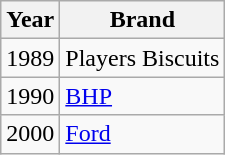<table class=wikitable>
<tr>
<th>Year</th>
<th>Brand</th>
</tr>
<tr>
<td>1989</td>
<td>Players Biscuits</td>
</tr>
<tr>
<td>1990</td>
<td><a href='#'>BHP</a></td>
</tr>
<tr>
<td>2000</td>
<td><a href='#'>Ford</a></td>
</tr>
</table>
